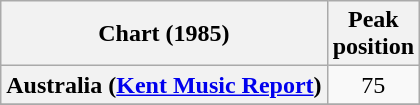<table class="wikitable sortable plainrowheaders" style="text-align:center">
<tr>
<th scope="col">Chart (1985)</th>
<th scope="col">Peak<br>position</th>
</tr>
<tr>
<th scope="row">Australia (<a href='#'>Kent Music Report</a>)</th>
<td>75</td>
</tr>
<tr>
</tr>
</table>
